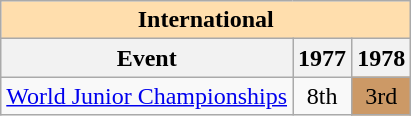<table class="wikitable" style="text-align:center">
<tr>
<th style="background-color: #ffdead; " colspan=3 align=center><strong>International</strong></th>
</tr>
<tr>
<th>Event</th>
<th>1977</th>
<th>1978</th>
</tr>
<tr>
<td align=left><a href='#'>World Junior Championships</a></td>
<td>8th</td>
<td bgcolor=cc9966>3rd</td>
</tr>
</table>
